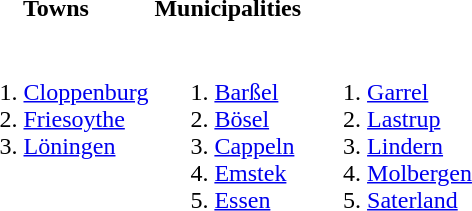<table>
<tr>
<th>Towns</th>
<th>Municipalities</th>
</tr>
<tr valign=top>
<td><br><ol><li><a href='#'>Cloppenburg</a></li><li><a href='#'>Friesoythe</a></li><li><a href='#'>Löningen</a></li></ol></td>
<td><br><ol><li><a href='#'>Barßel</a></li><li><a href='#'>Bösel</a></li><li><a href='#'>Cappeln</a></li><li><a href='#'>Emstek</a></li><li><a href='#'>Essen</a></li></ol></td>
<td><br><ol>
<li><a href='#'>Garrel</a>
<li><a href='#'>Lastrup</a>
<li><a href='#'>Lindern</a>
<li><a href='#'>Molbergen</a>
<li><a href='#'>Saterland</a>
</ol></td>
</tr>
</table>
